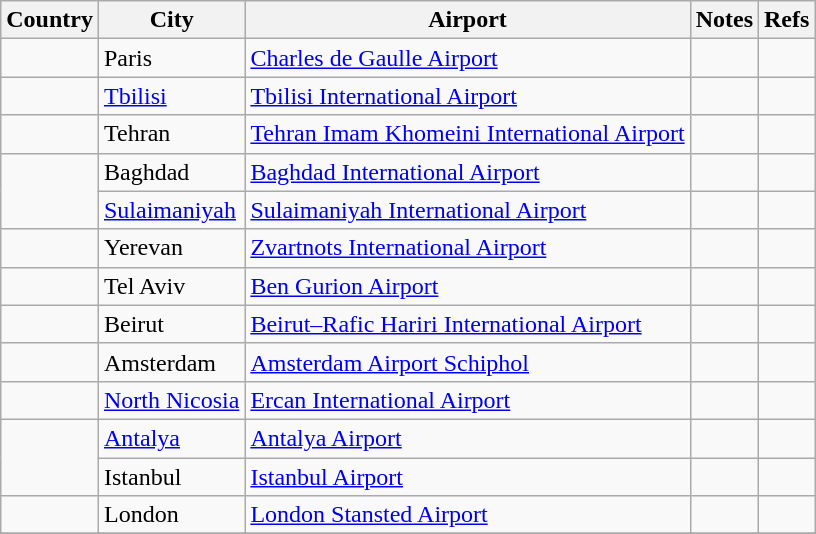<table class="wikitable sortable">
<tr>
<th>Country</th>
<th>City</th>
<th>Airport</th>
<th>Notes</th>
<th>Refs</th>
</tr>
<tr>
<td></td>
<td>Paris</td>
<td><a href='#'>Charles de Gaulle Airport</a></td>
<td align=center></td>
<td align=center></td>
</tr>
<tr>
<td></td>
<td><a href='#'>Tbilisi</a></td>
<td><a href='#'>Tbilisi International Airport</a></td>
<td align=center></td>
<td align=center></td>
</tr>
<tr>
<td></td>
<td>Tehran</td>
<td><a href='#'>Tehran Imam Khomeini International Airport</a></td>
<td align=center></td>
<td align=center></td>
</tr>
<tr>
<td rowspan="2"></td>
<td>Baghdad</td>
<td><a href='#'>Baghdad International Airport</a></td>
<td align=center></td>
<td align=center></td>
</tr>
<tr>
<td><a href='#'>Sulaimaniyah</a></td>
<td><a href='#'>Sulaimaniyah International Airport</a></td>
<td align=center></td>
<td align=center></td>
</tr>
<tr>
<td></td>
<td>Yerevan</td>
<td><a href='#'>Zvartnots International Airport</a></td>
<td align=center></td>
<td align=centre></td>
</tr>
<tr>
<td></td>
<td>Tel Aviv</td>
<td><a href='#'>Ben Gurion Airport</a></td>
<td align=center></td>
<td align=center></td>
</tr>
<tr>
<td></td>
<td>Beirut</td>
<td><a href='#'>Beirut–Rafic Hariri International Airport</a></td>
<td align=center></td>
<td align=center></td>
</tr>
<tr>
<td></td>
<td>Amsterdam</td>
<td><a href='#'>Amsterdam Airport Schiphol</a></td>
<td align=center></td>
<td align=center></td>
</tr>
<tr>
<td></td>
<td><a href='#'>North Nicosia</a></td>
<td><a href='#'>Ercan International Airport</a></td>
<td align=center></td>
<td align=center></td>
</tr>
<tr>
<td rowspan="2"></td>
<td><a href='#'>Antalya</a></td>
<td><a href='#'>Antalya Airport</a></td>
<td align=center></td>
<td align=center></td>
</tr>
<tr>
<td>Istanbul</td>
<td><a href='#'>Istanbul Airport</a></td>
<td></td>
<td align=center></td>
</tr>
<tr>
<td></td>
<td>London</td>
<td><a href='#'>London Stansted Airport</a></td>
<td align=center></td>
<td align=center></td>
</tr>
<tr>
</tr>
</table>
